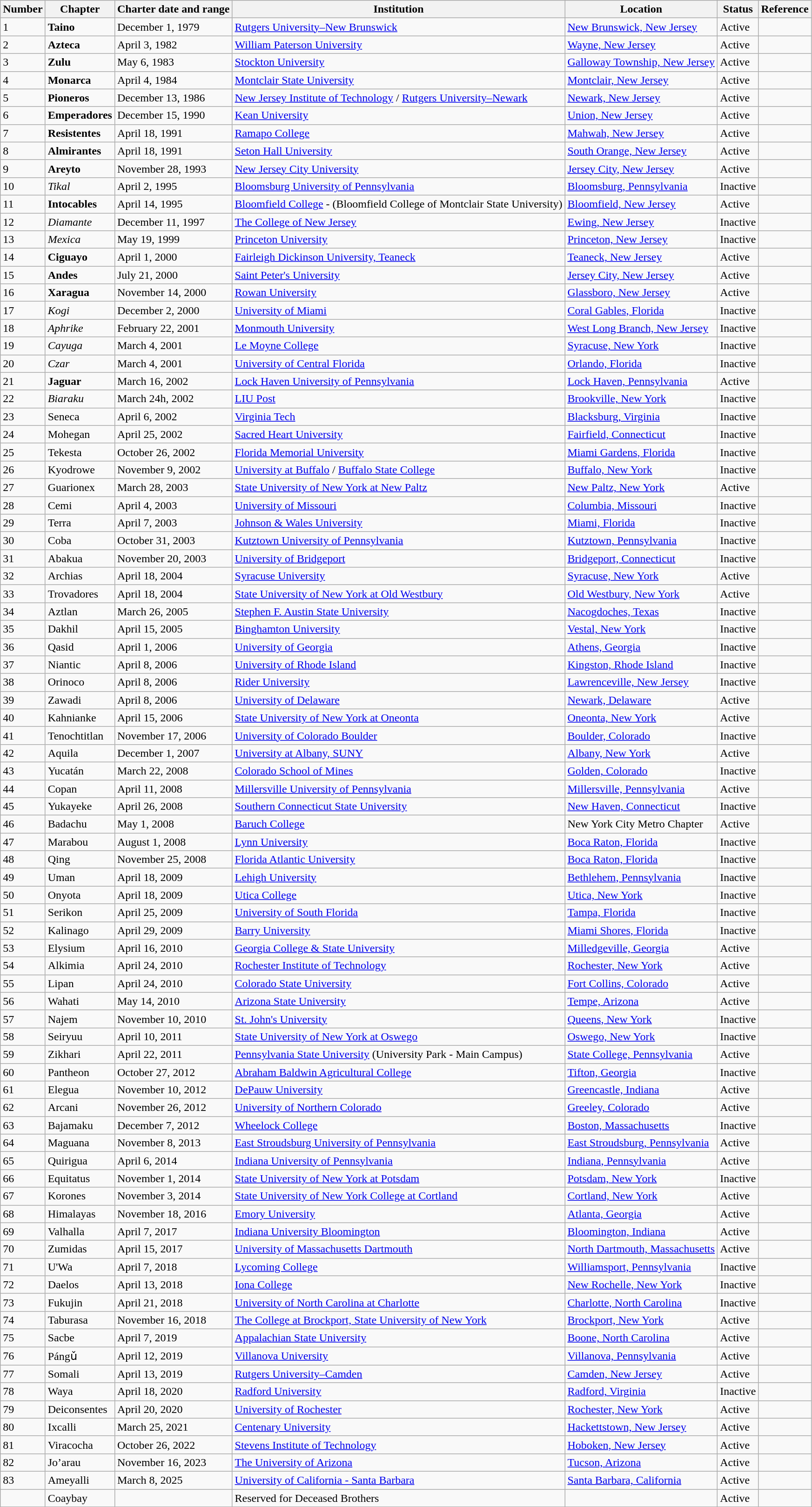<table class="wikitable sortable">
<tr>
<th>Number</th>
<th>Chapter</th>
<th>Charter date and range</th>
<th>Institution</th>
<th>Location</th>
<th>Status</th>
<th>Reference</th>
</tr>
<tr>
<td>1</td>
<td><strong>Taino</strong></td>
<td>December 1, 1979</td>
<td><a href='#'>Rutgers University–New Brunswick</a></td>
<td><a href='#'>New Brunswick, New Jersey</a></td>
<td>Active</td>
<td></td>
</tr>
<tr>
<td>2</td>
<td><strong>Azteca</strong></td>
<td>April 3, 1982</td>
<td><a href='#'>William Paterson University</a></td>
<td><a href='#'>Wayne, New Jersey</a></td>
<td>Active</td>
<td></td>
</tr>
<tr>
<td>3</td>
<td><strong>Zulu</strong></td>
<td>May 6, 1983</td>
<td><a href='#'>Stockton University</a></td>
<td><a href='#'>Galloway Township, New Jersey</a></td>
<td>Active</td>
<td></td>
</tr>
<tr>
<td>4</td>
<td><strong>Monarca</strong></td>
<td>April 4, 1984</td>
<td><a href='#'>Montclair State University</a></td>
<td><a href='#'>Montclair, New Jersey</a></td>
<td>Active</td>
<td></td>
</tr>
<tr>
<td>5</td>
<td><strong>Pioneros</strong></td>
<td>December 13, 1986</td>
<td><a href='#'>New Jersey Institute of Technology</a> / <a href='#'>Rutgers University–Newark</a></td>
<td><a href='#'>Newark, New Jersey</a></td>
<td>Active</td>
<td></td>
</tr>
<tr>
<td>6</td>
<td><strong>Emperadores</strong></td>
<td>December 15, 1990</td>
<td><a href='#'>Kean University</a></td>
<td><a href='#'>Union, New Jersey</a></td>
<td>Active</td>
<td></td>
</tr>
<tr>
<td>7</td>
<td><strong>Resistentes</strong></td>
<td>April 18, 1991</td>
<td><a href='#'>Ramapo College</a></td>
<td><a href='#'>Mahwah, New Jersey</a></td>
<td>Active</td>
<td></td>
</tr>
<tr>
<td>8</td>
<td><strong>Almirantes</strong></td>
<td>April 18, 1991</td>
<td><a href='#'>Seton Hall University</a></td>
<td><a href='#'>South Orange, New Jersey</a></td>
<td>Active</td>
<td></td>
</tr>
<tr>
<td>9</td>
<td><strong>Areyto</strong></td>
<td>November 28, 1993</td>
<td><a href='#'>New Jersey City University</a></td>
<td><a href='#'>Jersey City, New Jersey</a></td>
<td>Active</td>
<td></td>
</tr>
<tr>
<td>10</td>
<td><em>Tikal</em></td>
<td>April 2, 1995</td>
<td><a href='#'>Bloomsburg University of Pennsylvania</a></td>
<td><a href='#'>Bloomsburg, Pennsylvania</a></td>
<td>Inactive</td>
<td></td>
</tr>
<tr>
<td>11</td>
<td><strong>Intocables</strong></td>
<td>April 14, 1995</td>
<td><a href='#'>Bloomfield College</a> - (Bloomfield College of Montclair State University)</td>
<td><a href='#'>Bloomfield, New Jersey</a></td>
<td>Active</td>
<td></td>
</tr>
<tr>
<td>12</td>
<td><em>Diamante</em></td>
<td>December 11, 1997</td>
<td><a href='#'>The College of New Jersey</a></td>
<td><a href='#'>Ewing, New Jersey</a></td>
<td>Inactive</td>
<td></td>
</tr>
<tr>
<td>13</td>
<td><em>Mexica</em></td>
<td>May 19, 1999</td>
<td><a href='#'>Princeton University</a></td>
<td><a href='#'>Princeton, New Jersey</a></td>
<td>Inactive</td>
<td></td>
</tr>
<tr>
<td>14</td>
<td><strong>Ciguayo</strong></td>
<td>April 1, 2000</td>
<td><a href='#'>Fairleigh Dickinson University, Teaneck</a></td>
<td><a href='#'>Teaneck, New Jersey</a></td>
<td>Active</td>
<td></td>
</tr>
<tr>
<td>15</td>
<td><strong>Andes</strong></td>
<td>July 21, 2000</td>
<td><a href='#'>Saint Peter's University</a></td>
<td><a href='#'>Jersey City, New Jersey</a></td>
<td>Active</td>
<td></td>
</tr>
<tr>
<td>16</td>
<td><strong>Xaragua</strong></td>
<td>November 14, 2000</td>
<td><a href='#'>Rowan University</a></td>
<td><a href='#'>Glassboro, New Jersey</a></td>
<td>Active</td>
<td></td>
</tr>
<tr>
<td>17</td>
<td><em>Kogi</em></td>
<td>December 2, 2000</td>
<td><a href='#'>University of Miami</a></td>
<td><a href='#'>Coral Gables, Florida</a></td>
<td>Inactive</td>
<td></td>
</tr>
<tr>
<td>18</td>
<td><em>Aphrike</em></td>
<td>February 22, 2001</td>
<td><a href='#'>Monmouth University</a></td>
<td><a href='#'>West Long Branch, New Jersey</a></td>
<td>Inactive</td>
<td></td>
</tr>
<tr>
<td>19</td>
<td><em>Cayuga</em></td>
<td>March 4, 2001</td>
<td><a href='#'>Le Moyne College</a></td>
<td><a href='#'>Syracuse, New York</a></td>
<td>Inactive</td>
<td></td>
</tr>
<tr>
<td>20</td>
<td><em>Czar</em></td>
<td>March 4, 2001</td>
<td><a href='#'>University of Central Florida</a></td>
<td><a href='#'>Orlando, Florida</a></td>
<td>Inactive</td>
<td></td>
</tr>
<tr>
<td>21</td>
<td><strong>Jaguar</strong></td>
<td>March 16, 2002</td>
<td><a href='#'>Lock Haven University of Pennsylvania</a></td>
<td><a href='#'>Lock Haven, Pennsylvania</a></td>
<td>Active</td>
<td></td>
</tr>
<tr>
<td>22</td>
<td><em>Biaraku<strong></td>
<td>March 24h, 2002</td>
<td><a href='#'>LIU Post</a></td>
<td><a href='#'>Brookville, New York</a></td>
<td>Inactive</td>
<td></td>
</tr>
<tr>
<td>23</td>
<td></em>Seneca<em></td>
<td>April 6, 2002</td>
<td><a href='#'>Virginia Tech</a></td>
<td><a href='#'>Blacksburg, Virginia</a></td>
<td>Inactive</td>
<td></td>
</tr>
<tr>
<td>24</td>
<td></em>Mohegan<em></td>
<td>April 25, 2002</td>
<td><a href='#'>Sacred Heart University</a></td>
<td><a href='#'>Fairfield, Connecticut</a></td>
<td>Inactive</td>
<td></td>
</tr>
<tr>
<td>25</td>
<td></em>Tekesta<em></td>
<td>October 26, 2002</td>
<td><a href='#'>Florida Memorial University</a></td>
<td><a href='#'>Miami Gardens, Florida</a></td>
<td>Inactive</td>
<td></td>
</tr>
<tr>
<td>26</td>
<td></em>Kyodrowe<em></td>
<td>November 9, 2002</td>
<td><a href='#'>University at Buffalo</a> / <a href='#'>Buffalo State College</a></td>
<td><a href='#'>Buffalo, New York</a></td>
<td>Inactive</td>
<td></td>
</tr>
<tr>
<td>27</td>
<td></strong>Guarionex<strong></td>
<td>March 28, 2003</td>
<td><a href='#'>State University of New York at New Paltz</a></td>
<td><a href='#'>New Paltz, New York</a></td>
<td>Active</td>
<td></td>
</tr>
<tr>
<td>28</td>
<td></em>Cemi<em></td>
<td>April 4, 2003</td>
<td><a href='#'>University of Missouri</a></td>
<td><a href='#'>Columbia, Missouri</a></td>
<td>Inactive</td>
<td></td>
</tr>
<tr>
<td>29</td>
<td></em>Terra<em></td>
<td>April 7, 2003</td>
<td><a href='#'>Johnson & Wales University</a></td>
<td><a href='#'>Miami, Florida</a></td>
<td>Inactive</td>
<td></td>
</tr>
<tr>
<td>30</td>
<td></em>Coba<em></td>
<td>October 31, 2003</td>
<td><a href='#'>Kutztown University of Pennsylvania</a></td>
<td><a href='#'>Kutztown, Pennsylvania</a></td>
<td>Inactive</td>
<td></td>
</tr>
<tr>
<td>31</td>
<td></em>Abakua<em></td>
<td>November 20, 2003</td>
<td><a href='#'>University of Bridgeport</a></td>
<td><a href='#'>Bridgeport, Connecticut</a></td>
<td>Inactive</td>
<td></td>
</tr>
<tr>
<td>32</td>
<td></strong>Archias<strong></td>
<td>April 18, 2004</td>
<td><a href='#'>Syracuse University</a></td>
<td><a href='#'>Syracuse, New York</a></td>
<td>Active</td>
<td></td>
</tr>
<tr>
<td>33</td>
<td></strong>Trovadores<strong></td>
<td>April 18, 2004</td>
<td><a href='#'>State University of New York at Old Westbury</a></td>
<td><a href='#'>Old Westbury, New York</a></td>
<td>Active</td>
<td></td>
</tr>
<tr>
<td>34</td>
<td></em>Aztlan<em></td>
<td>March 26, 2005</td>
<td><a href='#'>Stephen F. Austin State University</a></td>
<td><a href='#'>Nacogdoches, Texas</a></td>
<td>Inactive</td>
<td></td>
</tr>
<tr>
<td>35</td>
<td></em>Dakhil<em></td>
<td>April 15, 2005</td>
<td><a href='#'>Binghamton University</a></td>
<td><a href='#'>Vestal, New York</a></td>
<td>Inactive</td>
<td></td>
</tr>
<tr>
<td>36</td>
<td></em>Qasid<em></td>
<td>April 1, 2006</td>
<td><a href='#'>University of Georgia</a></td>
<td><a href='#'>Athens, Georgia</a></td>
<td>Inactive</td>
<td></td>
</tr>
<tr>
<td>37</td>
<td></em>Niantic<em></td>
<td>April 8, 2006</td>
<td><a href='#'>University of Rhode Island</a></td>
<td><a href='#'>Kingston, Rhode Island</a></td>
<td>Inactive</td>
<td></td>
</tr>
<tr>
<td>38</td>
<td></em>Orinoco<em></td>
<td>April 8, 2006</td>
<td><a href='#'>Rider University</a></td>
<td><a href='#'>Lawrenceville, New Jersey</a></td>
<td>Inactive</td>
<td></td>
</tr>
<tr>
<td>39</td>
<td></strong>Zawadi<strong></td>
<td>April 8, 2006</td>
<td><a href='#'>University of Delaware</a></td>
<td><a href='#'>Newark, Delaware</a></td>
<td>Active</td>
<td></td>
</tr>
<tr>
<td>40</td>
<td></strong>Kahnianke<strong></td>
<td>April 15, 2006</td>
<td><a href='#'>State University of New York at Oneonta</a></td>
<td><a href='#'>Oneonta, New York</a></td>
<td>Active</td>
<td></td>
</tr>
<tr>
<td>41</td>
<td></em>Tenochtitlan<em></td>
<td>November 17, 2006</td>
<td><a href='#'>University of Colorado Boulder</a></td>
<td><a href='#'>Boulder, Colorado</a></td>
<td>Inactive</td>
<td></td>
</tr>
<tr>
<td>42</td>
<td></strong>Aquila<strong></td>
<td>December 1, 2007</td>
<td><a href='#'>University at Albany, SUNY</a></td>
<td><a href='#'>Albany, New York</a></td>
<td>Active</td>
<td></td>
</tr>
<tr>
<td>43</td>
<td></em>Yucatán<em></td>
<td>March 22, 2008</td>
<td><a href='#'>Colorado School of Mines</a></td>
<td><a href='#'>Golden, Colorado</a></td>
<td>Inactive</td>
<td></td>
</tr>
<tr>
<td>44</td>
<td></strong>Copan<strong></td>
<td>April 11, 2008</td>
<td><a href='#'>Millersville University of Pennsylvania</a></td>
<td><a href='#'>Millersville, Pennsylvania</a></td>
<td>Active</td>
<td></td>
</tr>
<tr>
<td>45</td>
<td></em>Yukayeke<em></td>
<td>April 26, 2008</td>
<td><a href='#'>Southern Connecticut State University</a></td>
<td><a href='#'>New Haven, Connecticut</a></td>
<td>Inactive</td>
<td></td>
</tr>
<tr>
<td>46</td>
<td></strong>Badachu<strong></td>
<td>May 1, 2008</td>
<td><a href='#'>Baruch College</a></td>
<td>New York City Metro Chapter</td>
<td>Active</td>
<td></td>
</tr>
<tr>
<td>47</td>
<td></em>Marabou<em></td>
<td>August 1, 2008</td>
<td><a href='#'>Lynn University</a></td>
<td><a href='#'>Boca Raton, Florida</a></td>
<td>Inactive</td>
<td></td>
</tr>
<tr>
<td>48</td>
<td></em>Qing<em></td>
<td>November 25, 2008</td>
<td><a href='#'>Florida Atlantic University</a></td>
<td><a href='#'>Boca Raton, Florida</a></td>
<td>Inactive</td>
<td></td>
</tr>
<tr>
<td>49</td>
<td></em>Uman<em></td>
<td>April 18, 2009</td>
<td><a href='#'>Lehigh University</a></td>
<td><a href='#'>Bethlehem, Pennsylvania</a></td>
<td>Inactive</td>
<td></td>
</tr>
<tr>
<td>50</td>
<td></em>Onyota<em></td>
<td>April 18, 2009</td>
<td><a href='#'>Utica College</a></td>
<td><a href='#'>Utica, New York</a></td>
<td>Inactive</td>
<td></td>
</tr>
<tr>
<td>51</td>
<td></em>Serikon<em></td>
<td>April 25, 2009</td>
<td><a href='#'>University of South Florida</a></td>
<td><a href='#'>Tampa, Florida</a></td>
<td>Inactive</td>
<td></td>
</tr>
<tr>
<td>52</td>
<td></em>Kalinago<em></td>
<td>April 29, 2009</td>
<td><a href='#'>Barry University</a></td>
<td><a href='#'>Miami Shores, Florida</a></td>
<td>Inactive</td>
<td></td>
</tr>
<tr>
<td>53</td>
<td></strong>Elysium<strong></td>
<td>April 16, 2010</td>
<td><a href='#'>Georgia College & State University</a></td>
<td><a href='#'>Milledgeville, Georgia</a></td>
<td>Active</td>
<td></td>
</tr>
<tr>
<td>54</td>
<td></strong>Alkimia<strong></td>
<td>April 24, 2010</td>
<td><a href='#'>Rochester Institute of Technology</a></td>
<td><a href='#'>Rochester, New York</a></td>
<td>Active</td>
<td></td>
</tr>
<tr>
<td>55</td>
<td></strong>Lipan<strong></td>
<td>April 24, 2010</td>
<td><a href='#'>Colorado State University</a></td>
<td><a href='#'>Fort Collins, Colorado</a></td>
<td>Active</td>
<td></td>
</tr>
<tr>
<td>56</td>
<td></strong>Wahati<strong></td>
<td>May 14, 2010</td>
<td><a href='#'>Arizona State University</a></td>
<td><a href='#'>Tempe, Arizona</a></td>
<td>Active</td>
<td></td>
</tr>
<tr>
<td>57</td>
<td></em>Najem<em></td>
<td>November 10, 2010</td>
<td><a href='#'>St. John's University</a></td>
<td><a href='#'>Queens, New York</a></td>
<td>Inactive</td>
<td></td>
</tr>
<tr>
<td>58</td>
<td></em>Seiryuu<em></td>
<td>April 10, 2011</td>
<td><a href='#'>State University of New York at Oswego</a></td>
<td><a href='#'>Oswego, New York</a></td>
<td>Inactive</td>
<td></td>
</tr>
<tr>
<td>59</td>
<td></strong>Zikhari<strong></td>
<td>April 22, 2011</td>
<td><a href='#'>Pennsylvania State University</a> (University Park - Main Campus)</td>
<td><a href='#'>State College, Pennsylvania</a></td>
<td>Active</td>
<td></td>
</tr>
<tr>
<td>60</td>
<td></em>Pantheon<em></td>
<td>October 27, 2012</td>
<td><a href='#'>Abraham Baldwin Agricultural College</a></td>
<td><a href='#'>Tifton, Georgia</a></td>
<td>Inactive</td>
<td></td>
</tr>
<tr>
<td>61</td>
<td></strong>Elegua<strong></td>
<td>November 10, 2012</td>
<td><a href='#'>DePauw University</a></td>
<td><a href='#'>Greencastle, Indiana</a></td>
<td>Active</td>
<td></td>
</tr>
<tr>
<td>62</td>
<td></strong>Arcani<strong></td>
<td>November 26, 2012</td>
<td><a href='#'>University of Northern Colorado</a></td>
<td><a href='#'>Greeley, Colorado</a></td>
<td>Active</td>
<td></td>
</tr>
<tr>
<td>63</td>
<td></em>Bajamaku<em></td>
<td>December 7, 2012</td>
<td><a href='#'>Wheelock College</a></td>
<td><a href='#'>Boston, Massachusetts</a></td>
<td>Inactive</td>
<td></td>
</tr>
<tr>
<td>64</td>
<td></strong>Maguana<strong></td>
<td>November 8, 2013</td>
<td><a href='#'>East Stroudsburg University of Pennsylvania</a></td>
<td><a href='#'>East Stroudsburg, Pennsylvania</a></td>
<td>Active</td>
<td></td>
</tr>
<tr>
<td>65</td>
<td></strong>Quirigua<strong></td>
<td>April 6, 2014</td>
<td><a href='#'>Indiana University of Pennsylvania</a></td>
<td><a href='#'>Indiana, Pennsylvania</a></td>
<td>Active</td>
<td></td>
</tr>
<tr>
<td>66</td>
<td></em>Equitatus<em></td>
<td>November 1, 2014</td>
<td><a href='#'>State University of New York at Potsdam</a></td>
<td><a href='#'>Potsdam, New York</a></td>
<td>Inactive</td>
<td></td>
</tr>
<tr>
<td>67</td>
<td></strong>Korones<strong></td>
<td>November 3, 2014</td>
<td><a href='#'>State University of New York College at Cortland</a></td>
<td><a href='#'>Cortland, New York</a></td>
<td>Active</td>
<td></td>
</tr>
<tr>
<td>68</td>
<td></strong>Himalayas<strong></td>
<td>November 18, 2016</td>
<td><a href='#'>Emory University</a></td>
<td><a href='#'>Atlanta, Georgia</a></td>
<td>Active</td>
<td></td>
</tr>
<tr>
<td>69</td>
<td></strong>Valhalla<strong></td>
<td>April 7, 2017</td>
<td><a href='#'>Indiana University Bloomington</a></td>
<td><a href='#'>Bloomington, Indiana</a></td>
<td>Active</td>
<td></td>
</tr>
<tr>
<td>70</td>
<td></strong>Zumidas<strong></td>
<td>April 15, 2017</td>
<td><a href='#'>University of Massachusetts Dartmouth</a></td>
<td><a href='#'>North Dartmouth, Massachusetts</a></td>
<td>Active</td>
<td></td>
</tr>
<tr>
<td>71</td>
<td></em>U'Wa<em></td>
<td>April 7, 2018</td>
<td><a href='#'>Lycoming College</a></td>
<td><a href='#'>Williamsport, Pennsylvania</a></td>
<td>Inactive</td>
<td></td>
</tr>
<tr>
<td>72</td>
<td></em>Daelos<em></td>
<td>April 13, 2018</td>
<td><a href='#'>Iona College</a></td>
<td><a href='#'>New Rochelle, New York</a></td>
<td>Inactive</td>
<td></td>
</tr>
<tr>
<td>73</td>
<td></em>Fukujin<em></td>
<td>April 21, 2018</td>
<td><a href='#'>University of North Carolina at Charlotte</a></td>
<td><a href='#'>Charlotte, North Carolina</a></td>
<td>Inactive</td>
<td></td>
</tr>
<tr>
<td>74</td>
<td></strong>Taburasa<strong></td>
<td>November 16, 2018</td>
<td><a href='#'>The College at Brockport, State University of New York</a></td>
<td><a href='#'>Brockport, New York</a></td>
<td>Active</td>
<td></td>
</tr>
<tr>
<td>75</td>
<td></strong>Sacbe<strong></td>
<td>April 7, 2019</td>
<td><a href='#'>Appalachian State University</a></td>
<td><a href='#'>Boone, North Carolina</a></td>
<td>Active</td>
<td></td>
</tr>
<tr>
<td>76</td>
<td></strong>Pángǔ<strong></td>
<td>April 12, 2019</td>
<td><a href='#'>Villanova University</a></td>
<td><a href='#'>Villanova, Pennsylvania</a></td>
<td>Active</td>
<td></td>
</tr>
<tr>
<td>77</td>
<td></strong>Somali<strong></td>
<td>April 13, 2019</td>
<td><a href='#'>Rutgers University–Camden</a></td>
<td><a href='#'>Camden, New Jersey</a></td>
<td>Active</td>
<td></td>
</tr>
<tr>
<td>78</td>
<td></em>Waya<em></td>
<td>April 18, 2020</td>
<td><a href='#'>Radford University</a></td>
<td><a href='#'>Radford, Virginia</a></td>
<td>Inactive</td>
<td></td>
</tr>
<tr>
<td>79</td>
<td></strong>Deiconsentes<strong></td>
<td>April 20, 2020</td>
<td><a href='#'>University of Rochester</a></td>
<td><a href='#'>Rochester, New York</a></td>
<td>Active</td>
<td></td>
</tr>
<tr>
<td>80</td>
<td></strong>Ixcalli<strong></td>
<td>March 25, 2021</td>
<td><a href='#'>Centenary University</a></td>
<td><a href='#'>Hackettstown, New Jersey</a></td>
<td>Active</td>
<td></td>
</tr>
<tr>
<td>81</td>
<td></strong>Viracocha<strong></td>
<td>October 26, 2022</td>
<td><a href='#'>Stevens Institute of Technology</a></td>
<td><a href='#'>Hoboken, New Jersey</a></td>
<td>Active</td>
<td></td>
</tr>
<tr>
<td>82</td>
<td></strong>Jo’arau<strong></td>
<td>November 16, 2023</td>
<td><a href='#'>The University of Arizona</a></td>
<td><a href='#'>Tucson, Arizona</a></td>
<td>Active</td>
<td></td>
</tr>
<tr>
<td>83</td>
<td></strong>Ameyalli<strong></td>
<td>March 8, 2025</td>
<td><a href='#'>University of California - Santa Barbara</a></td>
<td><a href='#'>Santa Barbara, California</a></td>
<td>Active</td>
<td></td>
</tr>
<tr>
<td></td>
<td></strong>Coaybay<strong></td>
<td></td>
<td></em>Reserved for Deceased Brothers<em></td>
<td></td>
<td>Active</td>
<td></td>
</tr>
</table>
